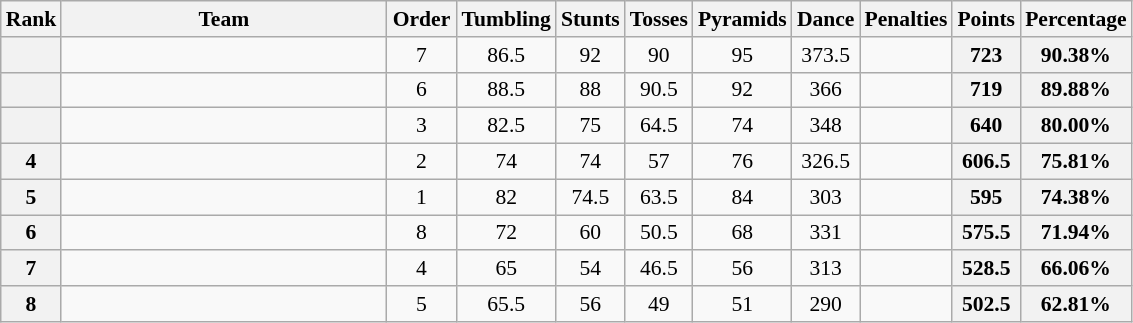<table class="wikitable sortable" style="font-size:90%; text-align:center;">
<tr>
<th style="width:30px;">Rank</th>
<th style="width:210px;">Team</th>
<th style="width:40px;">Order</th>
<th>Tumbling</th>
<th>Stunts</th>
<th>Tosses</th>
<th>Pyramids</th>
<th>Dance</th>
<th>Penalties</th>
<th>Points</th>
<th>Percentage</th>
</tr>
<tr>
<th></th>
<td align=left></td>
<td>7</td>
<td>86.5</td>
<td>92</td>
<td>90</td>
<td>95</td>
<td>373.5</td>
<td></td>
<th>723</th>
<th>90.38%</th>
</tr>
<tr>
<th></th>
<td align=left></td>
<td>6</td>
<td>88.5</td>
<td>88</td>
<td>90.5</td>
<td>92</td>
<td>366</td>
<td></td>
<th>719</th>
<th>89.88%</th>
</tr>
<tr>
<th></th>
<td align=left></td>
<td>3</td>
<td>82.5</td>
<td>75</td>
<td>64.5</td>
<td>74</td>
<td>348</td>
<td></td>
<th>640</th>
<th>80.00%</th>
</tr>
<tr>
<th>4</th>
<td align=left></td>
<td>2</td>
<td>74</td>
<td>74</td>
<td>57</td>
<td>76</td>
<td>326.5</td>
<td></td>
<th>606.5</th>
<th>75.81%</th>
</tr>
<tr>
<th>5</th>
<td align=left></td>
<td>1</td>
<td>82</td>
<td>74.5</td>
<td>63.5</td>
<td>84</td>
<td>303</td>
<td></td>
<th>595</th>
<th>74.38%</th>
</tr>
<tr>
<th>6</th>
<td align=left></td>
<td>8</td>
<td>72</td>
<td>60</td>
<td>50.5</td>
<td>68</td>
<td>331</td>
<td></td>
<th>575.5</th>
<th>71.94%</th>
</tr>
<tr>
<th>7</th>
<td align=left></td>
<td>4</td>
<td>65</td>
<td>54</td>
<td>46.5</td>
<td>56</td>
<td>313</td>
<td></td>
<th>528.5</th>
<th>66.06%</th>
</tr>
<tr>
<th>8</th>
<td align=left></td>
<td>5</td>
<td>65.5</td>
<td>56</td>
<td>49</td>
<td>51</td>
<td>290</td>
<td></td>
<th>502.5</th>
<th>62.81%</th>
</tr>
</table>
